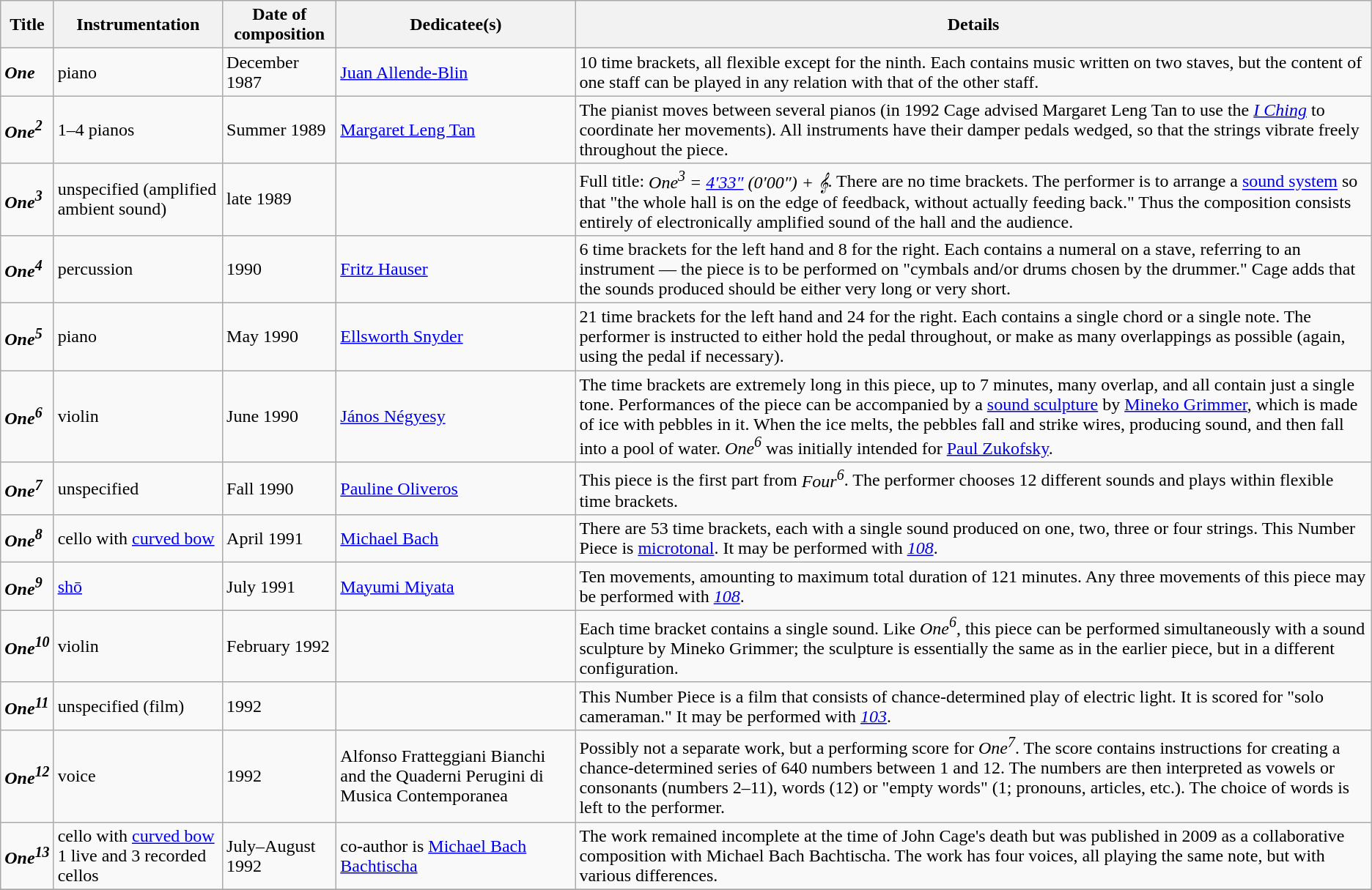<table class="wikitable">
<tr>
<th>Title</th>
<th>Instrumentation</th>
<th>Date of composition</th>
<th>Dedicatee(s)</th>
<th>Details</th>
</tr>
<tr>
<td><strong><em>One</em></strong></td>
<td>piano</td>
<td>December 1987</td>
<td><a href='#'>Juan Allende-Blin</a></td>
<td>10 time brackets, all flexible except for the ninth. Each contains music written on two staves, but the content of one staff can be played in any relation with that of the other staff.</td>
</tr>
<tr>
<td><strong><em>One<sup>2</sup></em></strong></td>
<td>1–4 pianos</td>
<td>Summer 1989</td>
<td><a href='#'>Margaret Leng Tan</a></td>
<td>The pianist moves between several pianos (in 1992 Cage advised Margaret Leng Tan to use the <em><a href='#'>I Ching</a></em> to coordinate her movements). All instruments have their damper pedals wedged, so that the strings vibrate freely throughout the piece.</td>
</tr>
<tr>
<td><strong><em>One<sup>3</sup></em></strong></td>
<td>unspecified (amplified ambient sound)</td>
<td>late 1989</td>
<td> </td>
<td>Full title: <em>One<sup>3</sup> = <a href='#'>4′33″</a> (0′00″) + 𝄞</em>. There are no time brackets. The performer is to arrange a <a href='#'>sound system</a> so that "the whole hall is on the edge of feedback, without actually feeding back." Thus the composition consists entirely of electronically amplified sound of the hall and the audience.</td>
</tr>
<tr>
<td><strong><em>One<sup>4</sup></em></strong></td>
<td>percussion</td>
<td>1990</td>
<td><a href='#'>Fritz Hauser</a></td>
<td>6 time brackets for the left hand and 8 for the right. Each contains a numeral on a stave, referring to an instrument — the piece is to be performed on "cymbals and/or drums chosen by the drummer." Cage adds that the sounds produced should be either very long or very short.</td>
</tr>
<tr>
<td><strong><em>One<sup>5</sup></em></strong></td>
<td>piano</td>
<td>May 1990</td>
<td><a href='#'>Ellsworth Snyder</a></td>
<td>21 time brackets for the left hand and 24 for the right. Each contains a single chord or a single note. The performer is instructed to either hold the pedal throughout, or make as many overlappings as possible (again, using the pedal if necessary).</td>
</tr>
<tr>
<td><strong><em>One<sup>6</sup></em></strong></td>
<td>violin</td>
<td>June 1990</td>
<td><a href='#'>János Négyesy</a></td>
<td>The time brackets are extremely long in this piece, up to 7 minutes, many overlap, and all contain just a single tone. Performances of the piece can be accompanied by a <a href='#'>sound sculpture</a> by <a href='#'>Mineko Grimmer</a>, which is made of ice with pebbles in it. When the ice melts, the pebbles fall and strike wires, producing sound, and then fall into a pool of water. <em>One<sup>6</sup></em> was initially intended for <a href='#'>Paul Zukofsky</a>.</td>
</tr>
<tr>
<td><strong><em>One<sup>7</sup></em></strong></td>
<td>unspecified</td>
<td>Fall 1990</td>
<td><a href='#'>Pauline Oliveros</a></td>
<td>This piece is the first part from <em>Four<sup>6</sup></em>. The performer chooses 12 different sounds and plays within flexible time brackets.</td>
</tr>
<tr>
<td><strong><em>One<sup>8</sup></em></strong></td>
<td>cello with <a href='#'>curved bow</a></td>
<td>April 1991</td>
<td><a href='#'>Michael Bach</a></td>
<td>There are 53 time brackets, each with a single sound produced on one, two, three or four strings. This Number Piece is <a href='#'>microtonal</a>. It may be performed with <em><a href='#'>108</a></em>.</td>
</tr>
<tr>
<td><strong><em>One<sup>9</sup></em></strong></td>
<td><a href='#'>shō</a></td>
<td>July 1991</td>
<td><a href='#'>Mayumi Miyata</a></td>
<td>Ten movements, amounting to maximum total duration of 121 minutes. Any three movements of this piece may be performed with <em><a href='#'>108</a></em>.</td>
</tr>
<tr>
<td><strong><em>One<sup>10</sup></em></strong></td>
<td>violin</td>
<td>February 1992</td>
<td> </td>
<td>Each time bracket contains a single sound. Like <em>One<sup>6</sup></em>, this piece can be performed simultaneously with a sound sculpture by Mineko Grimmer; the sculpture is essentially the same as in the earlier piece, but in a different configuration.</td>
</tr>
<tr>
<td><strong><em>One<sup>11</sup></em></strong></td>
<td>unspecified (film)</td>
<td>1992</td>
<td> </td>
<td>This Number Piece is a film that consists of chance-determined play of electric light. It is scored for "solo cameraman." It may be performed with <em><a href='#'>103</a></em>.</td>
</tr>
<tr>
<td><strong><em>One<sup>12</sup></em></strong></td>
<td>voice</td>
<td>1992</td>
<td>Alfonso Fratteggiani Bianchi and the Quaderni Perugini di Musica Contemporanea</td>
<td>Possibly not a separate work, but a performing score for <em>One<sup>7</sup></em>. The score contains instructions for creating a chance-determined series of 640 numbers between 1 and 12. The numbers are then interpreted as vowels or consonants (numbers 2–11), words (12) or "empty words" (1; pronouns, articles, etc.). The choice of words is left to the performer.</td>
</tr>
<tr>
<td><strong><em>One<sup>13</sup></em></strong></td>
<td>cello with <a href='#'>curved bow</a><br>1 live and 3 recorded cellos</td>
<td>July–August 1992</td>
<td>co-author is <a href='#'>Michael Bach Bachtischa</a></td>
<td>The work remained incomplete at the time of John Cage's death but was published in 2009 as a collaborative composition with Michael Bach Bachtischa. The work has four voices, all playing the same note, but with various differences.</td>
</tr>
<tr>
</tr>
</table>
